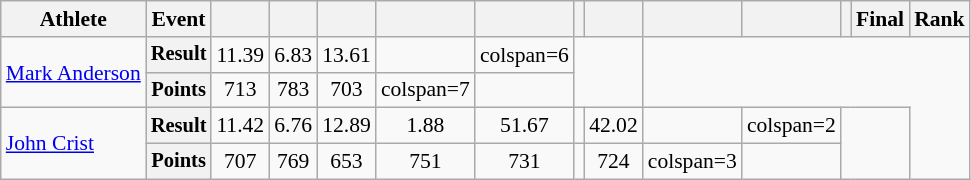<table class=wikitable style=font-size:90%>
<tr>
<th>Athlete</th>
<th>Event</th>
<th></th>
<th></th>
<th></th>
<th></th>
<th></th>
<th></th>
<th></th>
<th></th>
<th></th>
<th></th>
<th>Final</th>
<th>Rank</th>
</tr>
<tr align=center>
<td rowspan=2 style=text-align:left><a href='#'>Mark Anderson</a></td>
<th style=font-size:95%>Result</th>
<td>11.39</td>
<td>6.83</td>
<td>13.61</td>
<td></td>
<td>colspan=6 </td>
<td colspan=2 rowspan=2></td>
</tr>
<tr align=center>
<th style=font-size:95%>Points</th>
<td>713</td>
<td>783</td>
<td>703</td>
<td>colspan=7 </td>
</tr>
<tr align=center>
<td rowspan=2 style=text-align:left><a href='#'>John Crist</a></td>
<th style=font-size:95%>Result</th>
<td>11.42</td>
<td>6.76</td>
<td>12.89</td>
<td>1.88</td>
<td>51.67</td>
<td></td>
<td>42.02</td>
<td></td>
<td>colspan=2 </td>
<td colspan=2 rowspan=2></td>
</tr>
<tr align=center>
<th style=font-size:95%>Points</th>
<td>707</td>
<td>769</td>
<td>653</td>
<td>751</td>
<td>731</td>
<td></td>
<td>724</td>
<td>colspan=3 </td>
</tr>
</table>
